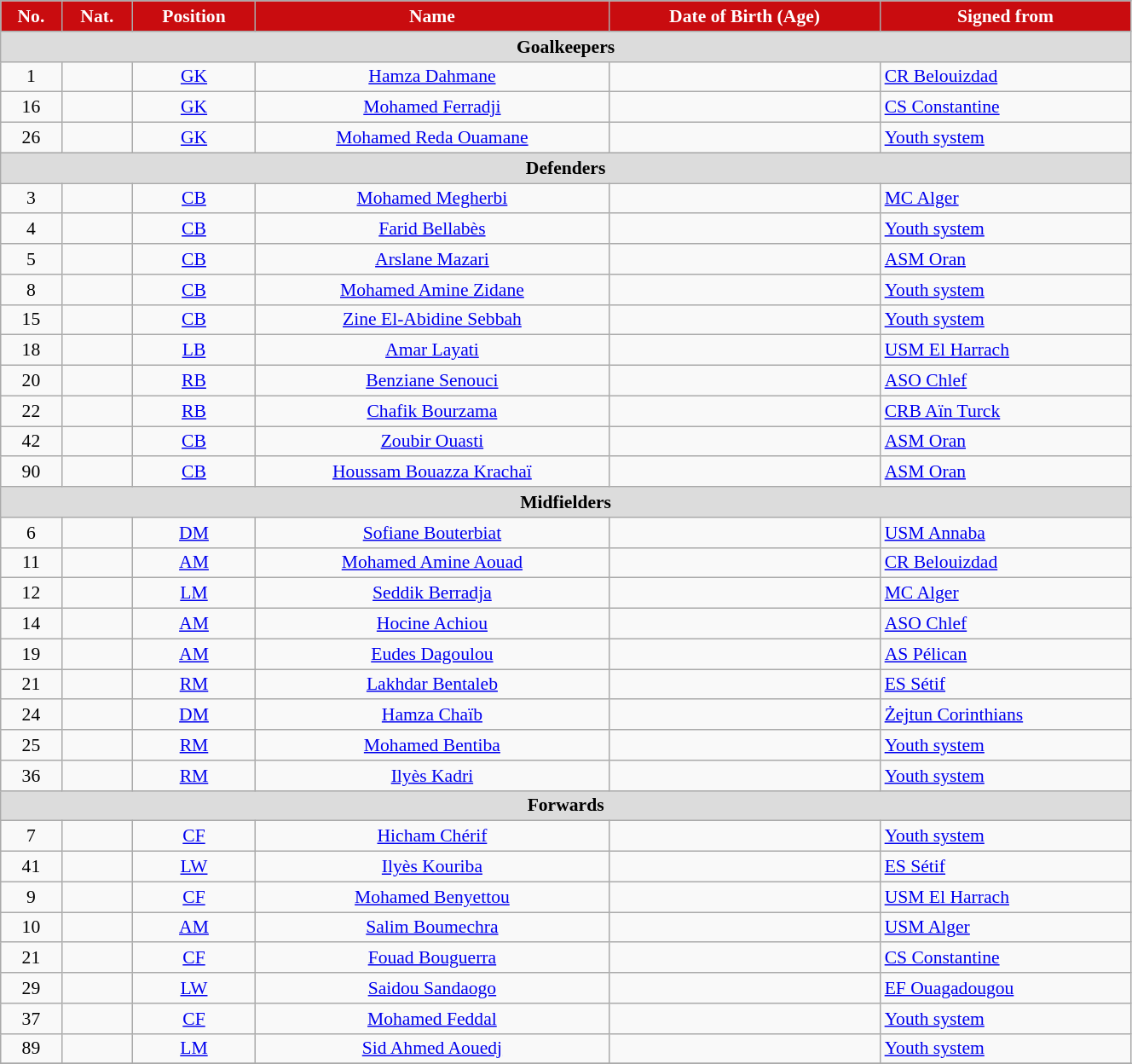<table class="wikitable" style="text-align:center; font-size:90%; width:70%">
<tr>
<th style="background:#c90c0f; color:white; text-align:center;">No.</th>
<th style="background:#c90c0f; color:white; text-align:center;">Nat.</th>
<th style="background:#c90c0f; color:white; text-align:center;">Position</th>
<th style="background:#c90c0f; color:white; text-align:center;">Name</th>
<th style="background:#c90c0f; color:white; text-align:center;">Date of Birth (Age)</th>
<th style="background:#c90c0f; color:white; text-align:center;">Signed from</th>
</tr>
<tr>
<th colspan=10 style="background:#DCDCDC; text-align:center;">Goalkeepers</th>
</tr>
<tr>
<td>1</td>
<td></td>
<td><a href='#'>GK</a></td>
<td><a href='#'>Hamza Dahmane</a></td>
<td></td>
<td style="text-align:left"> <a href='#'>CR Belouizdad</a></td>
</tr>
<tr>
<td>16</td>
<td></td>
<td><a href='#'>GK</a></td>
<td><a href='#'>Mohamed Ferradji</a></td>
<td></td>
<td style="text-align:left"> <a href='#'>CS Constantine</a></td>
</tr>
<tr>
<td>26</td>
<td></td>
<td><a href='#'>GK</a></td>
<td><a href='#'>Mohamed Reda Ouamane</a></td>
<td></td>
<td style="text-align:left"> <a href='#'>Youth system</a></td>
</tr>
<tr>
<th colspan=10 style="background:#DCDCDC; text-align:center;">Defenders</th>
</tr>
<tr>
<td>3</td>
<td></td>
<td><a href='#'>CB</a></td>
<td><a href='#'>Mohamed Megherbi</a></td>
<td></td>
<td style="text-align:left"> <a href='#'>MC Alger</a></td>
</tr>
<tr>
<td>4</td>
<td></td>
<td><a href='#'>CB</a></td>
<td><a href='#'>Farid Bellabès</a></td>
<td></td>
<td style="text-align:left"> <a href='#'>Youth system</a></td>
</tr>
<tr>
<td>5</td>
<td></td>
<td><a href='#'>CB</a></td>
<td><a href='#'>Arslane Mazari</a></td>
<td></td>
<td style="text-align:left"> <a href='#'>ASM Oran</a></td>
</tr>
<tr>
<td>8</td>
<td></td>
<td><a href='#'>CB</a></td>
<td><a href='#'>Mohamed Amine Zidane</a></td>
<td></td>
<td style="text-align:left"> <a href='#'>Youth system</a></td>
</tr>
<tr>
<td>15</td>
<td></td>
<td><a href='#'>CB</a></td>
<td><a href='#'>Zine El-Abidine Sebbah</a></td>
<td></td>
<td style="text-align:left"> <a href='#'>Youth system</a></td>
</tr>
<tr>
<td>18</td>
<td></td>
<td><a href='#'>LB</a></td>
<td><a href='#'>Amar Layati</a></td>
<td></td>
<td style="text-align:left"> <a href='#'>USM El Harrach</a></td>
</tr>
<tr>
<td>20</td>
<td></td>
<td><a href='#'>RB</a></td>
<td><a href='#'>Benziane Senouci</a></td>
<td></td>
<td style="text-align:left"> <a href='#'>ASO Chlef</a></td>
</tr>
<tr>
<td>22</td>
<td></td>
<td><a href='#'>RB</a></td>
<td><a href='#'>Chafik Bourzama</a></td>
<td></td>
<td style="text-align:left"> <a href='#'>CRB Aïn Turck</a></td>
</tr>
<tr>
<td>42</td>
<td></td>
<td><a href='#'>CB</a></td>
<td><a href='#'>Zoubir Ouasti</a></td>
<td></td>
<td style="text-align:left"> <a href='#'>ASM Oran</a></td>
</tr>
<tr>
<td>90</td>
<td></td>
<td><a href='#'>CB</a></td>
<td><a href='#'>Houssam Bouazza Krachaï</a></td>
<td></td>
<td style="text-align:left"> <a href='#'>ASM Oran</a></td>
</tr>
<tr>
<th colspan=10 style="background:#DCDCDC; text-align:center;">Midfielders</th>
</tr>
<tr>
<td>6</td>
<td></td>
<td><a href='#'>DM</a></td>
<td><a href='#'>Sofiane Bouterbiat</a></td>
<td></td>
<td style="text-align:left"> <a href='#'>USM Annaba</a></td>
</tr>
<tr>
<td>11</td>
<td></td>
<td><a href='#'>AM</a></td>
<td><a href='#'>Mohamed Amine Aouad</a></td>
<td></td>
<td style="text-align:left"> <a href='#'>CR Belouizdad</a></td>
</tr>
<tr>
<td>12</td>
<td></td>
<td><a href='#'>LM</a></td>
<td><a href='#'>Seddik Berradja</a></td>
<td></td>
<td style="text-align:left"> <a href='#'>MC Alger</a></td>
</tr>
<tr>
<td>14</td>
<td></td>
<td><a href='#'>AM</a></td>
<td><a href='#'>Hocine Achiou</a></td>
<td></td>
<td style="text-align:left"> <a href='#'>ASO Chlef</a></td>
</tr>
<tr>
<td>19</td>
<td></td>
<td><a href='#'>AM</a></td>
<td><a href='#'>Eudes Dagoulou</a></td>
<td></td>
<td style="text-align:left"> <a href='#'>AS Pélican</a></td>
</tr>
<tr>
<td>21</td>
<td></td>
<td><a href='#'>RM</a></td>
<td><a href='#'>Lakhdar Bentaleb</a></td>
<td></td>
<td style="text-align:left"> <a href='#'>ES Sétif</a></td>
</tr>
<tr>
<td>24</td>
<td></td>
<td><a href='#'>DM</a></td>
<td><a href='#'>Hamza Chaïb</a></td>
<td></td>
<td style="text-align:left"> <a href='#'>Żejtun Corinthians</a></td>
</tr>
<tr>
<td>25</td>
<td></td>
<td><a href='#'>RM</a></td>
<td><a href='#'>Mohamed Bentiba</a></td>
<td></td>
<td style="text-align:left"> <a href='#'>Youth system</a></td>
</tr>
<tr>
<td>36</td>
<td></td>
<td><a href='#'>RM</a></td>
<td><a href='#'>Ilyès Kadri</a></td>
<td></td>
<td style="text-align:left"> <a href='#'>Youth system</a></td>
</tr>
<tr>
<th colspan=10 style="background:#DCDCDC; text-align:center;">Forwards</th>
</tr>
<tr>
<td>7</td>
<td></td>
<td><a href='#'>CF</a></td>
<td><a href='#'>Hicham Chérif</a></td>
<td></td>
<td style="text-align:left"> <a href='#'>Youth system</a></td>
</tr>
<tr>
<td>41</td>
<td></td>
<td><a href='#'>LW</a></td>
<td><a href='#'>Ilyès Kouriba</a></td>
<td></td>
<td style="text-align:left"> <a href='#'>ES Sétif</a></td>
</tr>
<tr>
<td>9</td>
<td></td>
<td><a href='#'>CF</a></td>
<td><a href='#'>Mohamed Benyettou</a></td>
<td></td>
<td style="text-align:left"> <a href='#'>USM El Harrach</a></td>
</tr>
<tr>
<td>10</td>
<td></td>
<td><a href='#'>AM</a></td>
<td><a href='#'>Salim Boumechra</a></td>
<td></td>
<td style="text-align:left"> <a href='#'>USM Alger</a></td>
</tr>
<tr>
<td>21</td>
<td></td>
<td><a href='#'>CF</a></td>
<td><a href='#'>Fouad Bouguerra</a></td>
<td></td>
<td style="text-align:left"> <a href='#'>CS Constantine</a></td>
</tr>
<tr>
<td>29</td>
<td></td>
<td><a href='#'>LW</a></td>
<td><a href='#'>Saidou Sandaogo</a></td>
<td></td>
<td style="text-align:left"> <a href='#'>EF Ouagadougou</a></td>
</tr>
<tr>
<td>37</td>
<td></td>
<td><a href='#'>CF</a></td>
<td><a href='#'>Mohamed Feddal</a></td>
<td></td>
<td style="text-align:left"> <a href='#'>Youth system</a></td>
</tr>
<tr>
<td>89</td>
<td></td>
<td><a href='#'>LM</a></td>
<td><a href='#'>Sid Ahmed Aouedj</a></td>
<td></td>
<td style="text-align:left"> <a href='#'>Youth system</a></td>
</tr>
<tr>
</tr>
</table>
